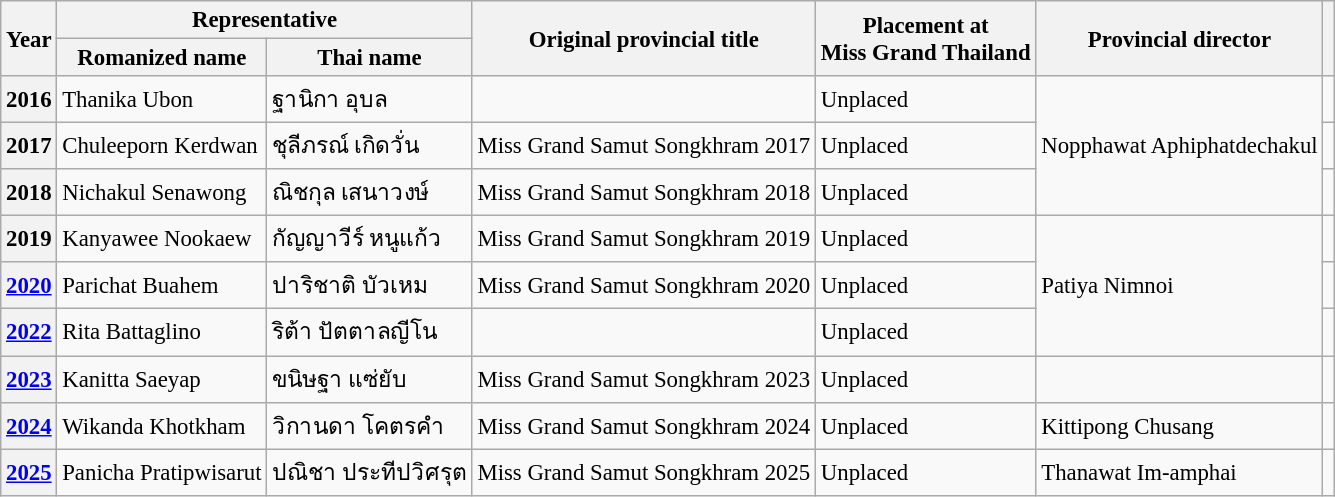<table class="wikitable defaultcenter col2left col3left col6left" style="font-size:95%;">
<tr>
<th rowspan=2>Year</th>
<th colspan=2>Representative</th>
<th rowspan=2>Original provincial title</th>
<th rowspan=2>Placement at<br>Miss Grand Thailand</th>
<th rowspan=2>Provincial director</th>
<th rowspan=2></th>
</tr>
<tr>
<th>Romanized name</th>
<th>Thai name</th>
</tr>
<tr>
<th>2016</th>
<td>Thanika Ubon</td>
<td>ฐานิกา อุบล</td>
<td></td>
<td>Unplaced</td>
<td rowspan=3>Nopphawat Aphiphatdechakul</td>
<td></td>
</tr>
<tr>
<th>2017</th>
<td>Chuleeporn Kerdwan</td>
<td>ชุลีภรณ์ เกิดวั่น</td>
<td>Miss Grand Samut Songkhram 2017</td>
<td>Unplaced</td>
<td></td>
</tr>
<tr>
<th>2018</th>
<td>Nichakul Senawong</td>
<td>ณิชกุล เสนาวงษ์</td>
<td>Miss Grand Samut Songkhram 2018</td>
<td>Unplaced</td>
<td></td>
</tr>
<tr>
<th>2019</th>
<td>Kanyawee Nookaew</td>
<td>กัญญาวีร์ หนูแก้ว</td>
<td>Miss Grand Samut Songkhram 2019</td>
<td>Unplaced</td>
<td rowspan=3>Patiya Nimnoi</td>
<td></td>
</tr>
<tr>
<th><a href='#'>2020</a></th>
<td>Parichat Buahem</td>
<td>ปาริชาติ บัวเหม</td>
<td>Miss Grand Samut Songkhram 2020</td>
<td>Unplaced</td>
<td></td>
</tr>
<tr>
<th><a href='#'>2022</a></th>
<td>Rita Battaglino</td>
<td>ริต้า ปัตตาลญีโน</td>
<td></td>
<td>Unplaced</td>
<td></td>
</tr>
<tr>
<th><a href='#'>2023</a></th>
<td>Kanitta Saeyap</td>
<td>ขนิษฐา แซ่ยับ</td>
<td>Miss Grand Samut Songkhram 2023</td>
<td>Unplaced</td>
<td></td>
<td></td>
</tr>
<tr>
<th><a href='#'>2024</a></th>
<td>Wikanda Khotkham</td>
<td>วิกานดา โคตรคำ</td>
<td>Miss Grand Samut Songkhram 2024</td>
<td>Unplaced</td>
<td>Kittipong Chusang</td>
<td></td>
</tr>
<tr>
<th><a href='#'>2025</a></th>
<td>Panicha Pratipwisarut</td>
<td>ปณิชา ประทีปวิศรุต</td>
<td>Miss Grand Samut Songkhram 2025</td>
<td>Unplaced</td>
<td>Thanawat Im-amphai</td>
<td></td>
</tr>
</table>
